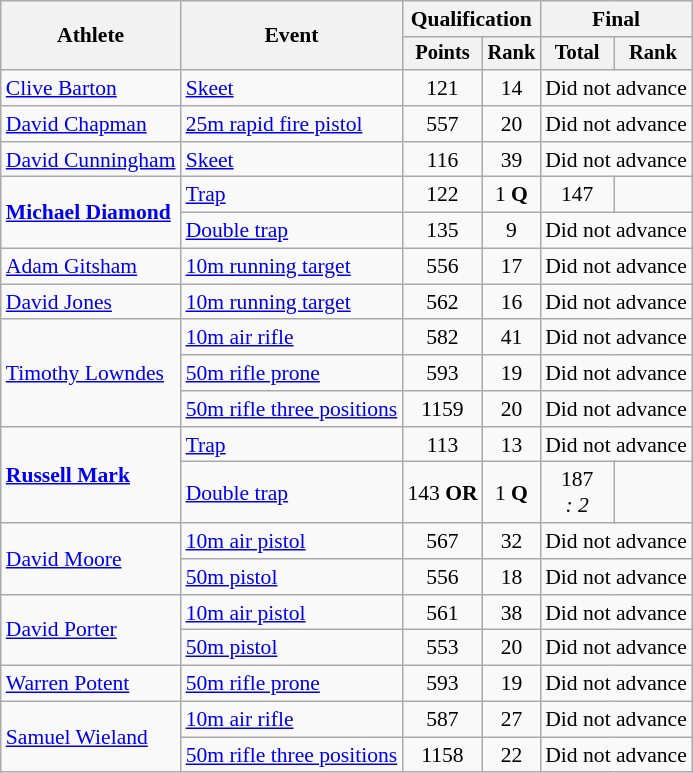<table class="wikitable" style="font-size:90%">
<tr>
<th rowspan="2">Athlete</th>
<th rowspan="2">Event</th>
<th colspan=2>Qualification</th>
<th colspan=2>Final</th>
</tr>
<tr style="font-size:95%">
<th>Points</th>
<th>Rank</th>
<th>Total</th>
<th>Rank</th>
</tr>
<tr align=center>
<td align=left><a href='#'>Clive Barton</a></td>
<td align=left><a href='#'>Skeet</a></td>
<td>121</td>
<td>14</td>
<td colspan=2>Did not advance</td>
</tr>
<tr align=center>
<td align=left><a href='#'>David Chapman</a></td>
<td align=left><a href='#'>25m rapid fire pistol</a></td>
<td>557</td>
<td>20</td>
<td colspan=2>Did not advance</td>
</tr>
<tr align=center>
<td align=left><a href='#'>David Cunningham</a></td>
<td align=left><a href='#'>Skeet</a></td>
<td>116</td>
<td>39</td>
<td colspan=2>Did not advance</td>
</tr>
<tr align=center>
<td align=left rowspan=2><strong><a href='#'>Michael Diamond</a></strong></td>
<td align=left><a href='#'>Trap</a></td>
<td>122</td>
<td>1 <strong>Q</strong></td>
<td>147</td>
<td></td>
</tr>
<tr align=center>
<td align=left><a href='#'>Double trap</a></td>
<td>135</td>
<td>9</td>
<td colspan=2>Did not advance</td>
</tr>
<tr align=center>
<td align=left><a href='#'>Adam Gitsham</a></td>
<td align=left><a href='#'>10m running target</a></td>
<td>556</td>
<td>17</td>
<td colspan=2>Did not advance</td>
</tr>
<tr align=center>
<td align=left><a href='#'>David Jones</a></td>
<td align=left><a href='#'>10m running target</a></td>
<td>562</td>
<td>16</td>
<td colspan=2>Did not advance</td>
</tr>
<tr align=center>
<td align=left rowspan=3><a href='#'>Timothy Lowndes</a></td>
<td align=left><a href='#'>10m air rifle</a></td>
<td>582</td>
<td>41</td>
<td colspan=2>Did not advance</td>
</tr>
<tr align=center>
<td align=left><a href='#'>50m rifle prone</a></td>
<td>593</td>
<td>19</td>
<td colspan=2>Did not advance</td>
</tr>
<tr align=center>
<td align=left><a href='#'>50m rifle three positions</a></td>
<td>1159</td>
<td>20</td>
<td colspan=2>Did not advance</td>
</tr>
<tr align=center>
<td align=left rowspan=2><strong><a href='#'>Russell Mark</a></strong></td>
<td align=left><a href='#'>Trap</a></td>
<td>113</td>
<td>13</td>
<td colspan=2>Did not advance</td>
</tr>
<tr align=center>
<td align=left><a href='#'>Double trap</a></td>
<td>143 <strong>OR</strong></td>
<td>1 <strong>Q</strong></td>
<td>187<br><em>: 2</em></td>
<td></td>
</tr>
<tr align=center>
<td align=left rowspan=2><a href='#'>David Moore</a></td>
<td align=left><a href='#'>10m air pistol</a></td>
<td>567</td>
<td>32</td>
<td colspan=2>Did not advance</td>
</tr>
<tr align=center>
<td align=left><a href='#'>50m pistol</a></td>
<td>556</td>
<td>18</td>
<td colspan=2>Did not advance</td>
</tr>
<tr align=center>
<td align=left rowspan=2><a href='#'>David Porter</a></td>
<td align=left><a href='#'>10m air pistol</a></td>
<td>561</td>
<td>38</td>
<td colspan=2>Did not advance</td>
</tr>
<tr align=center>
<td align=left><a href='#'>50m pistol</a></td>
<td>553</td>
<td>20</td>
<td colspan=2>Did not advance</td>
</tr>
<tr align=center>
<td align=left><a href='#'>Warren Potent</a></td>
<td align=left><a href='#'>50m rifle prone</a></td>
<td>593</td>
<td>19</td>
<td colspan=2>Did not advance</td>
</tr>
<tr align=center>
<td align=left rowspan=2><a href='#'>Samuel Wieland</a></td>
<td align=left><a href='#'>10m air rifle</a></td>
<td>587</td>
<td>27</td>
<td colspan=2>Did not advance</td>
</tr>
<tr align=center>
<td align=left><a href='#'>50m rifle three positions</a></td>
<td>1158</td>
<td>22</td>
<td colspan=2>Did not advance</td>
</tr>
</table>
